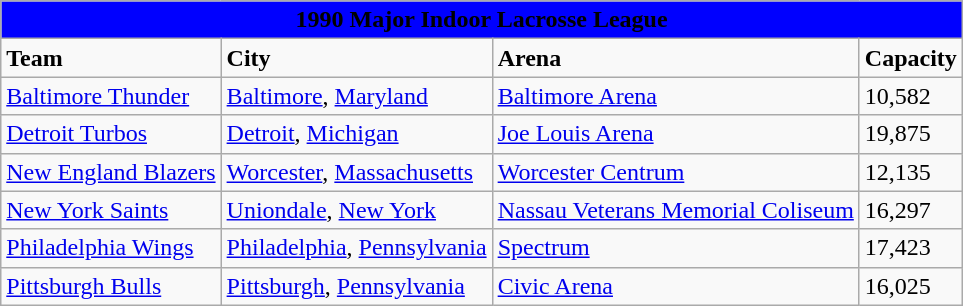<table class="wikitable" style="width:auto">
<tr>
<td bgcolor="#0000FF" align="center" colspan="6"><strong><span>1990 Major Indoor Lacrosse League</span></strong></td>
</tr>
<tr>
<td><strong>Team</strong></td>
<td><strong>City</strong></td>
<td><strong>Arena</strong></td>
<td><strong>Capacity</strong></td>
</tr>
<tr>
<td><a href='#'>Baltimore Thunder</a></td>
<td><a href='#'>Baltimore</a>, <a href='#'>Maryland</a></td>
<td><a href='#'>Baltimore Arena</a></td>
<td>10,582</td>
</tr>
<tr>
<td><a href='#'>Detroit Turbos</a></td>
<td><a href='#'>Detroit</a>, <a href='#'>Michigan</a></td>
<td><a href='#'>Joe Louis Arena</a></td>
<td>19,875</td>
</tr>
<tr>
<td><a href='#'>New England Blazers</a></td>
<td><a href='#'>Worcester</a>, <a href='#'>Massachusetts</a></td>
<td><a href='#'>Worcester Centrum</a></td>
<td>12,135</td>
</tr>
<tr>
<td><a href='#'>New York Saints</a></td>
<td><a href='#'>Uniondale</a>, <a href='#'>New York</a></td>
<td><a href='#'>Nassau Veterans Memorial Coliseum</a></td>
<td>16,297</td>
</tr>
<tr>
<td><a href='#'>Philadelphia Wings</a></td>
<td><a href='#'>Philadelphia</a>, <a href='#'>Pennsylvania</a></td>
<td><a href='#'>Spectrum</a></td>
<td>17,423</td>
</tr>
<tr>
<td><a href='#'>Pittsburgh Bulls</a></td>
<td><a href='#'>Pittsburgh</a>, <a href='#'>Pennsylvania</a></td>
<td><a href='#'>Civic Arena</a></td>
<td>16,025</td>
</tr>
</table>
